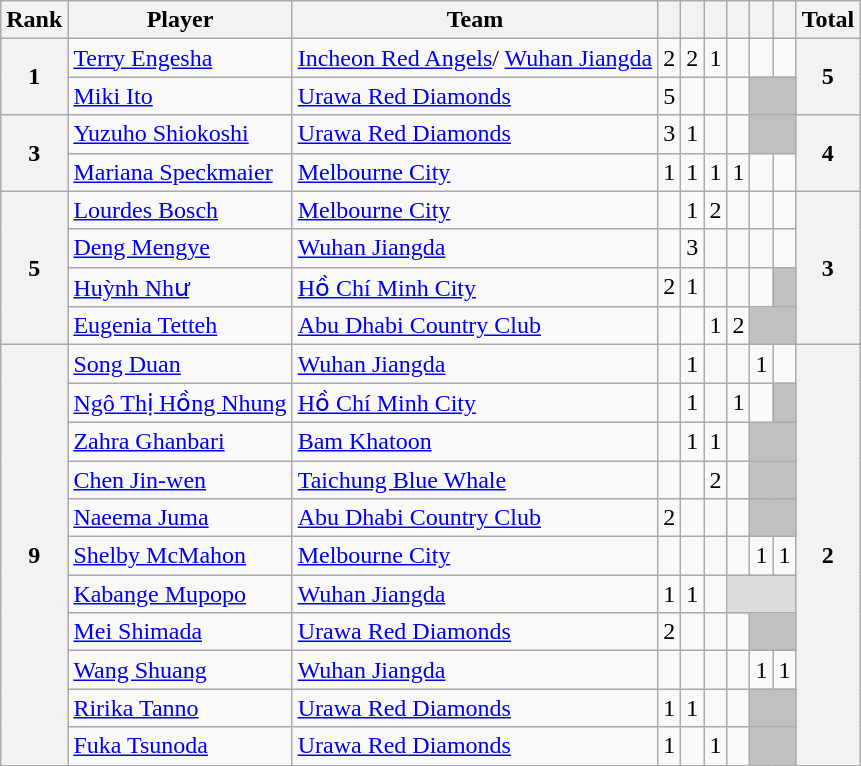<table class="wikitable" style="text-align:center">
<tr>
<th>Rank</th>
<th>Player</th>
<th>Team</th>
<th></th>
<th></th>
<th></th>
<th></th>
<th></th>
<th></th>
<th>Total</th>
</tr>
<tr>
<th rowspan="2">1</th>
<td align="left"> <a href='#'>Terry Engesha</a></td>
<td align="left"> <a href='#'>Incheon Red Angels</a>/  <a href='#'>Wuhan Jiangda</a></td>
<td>2</td>
<td>2</td>
<td>1</td>
<td></td>
<td></td>
<td></td>
<th rowspan="2">5</th>
</tr>
<tr>
<td align="left"> <a href='#'>Miki Ito</a></td>
<td align="left"> <a href='#'>Urawa Red Diamonds</a></td>
<td>5</td>
<td></td>
<td></td>
<td></td>
<td colspan="2" style="background:silver;"></td>
</tr>
<tr>
<th rowspan="2">3</th>
<td align="left"> <a href='#'>Yuzuho Shiokoshi</a></td>
<td align="left"> <a href='#'>Urawa Red Diamonds</a></td>
<td>3</td>
<td>1</td>
<td></td>
<td></td>
<td colspan="2" style="background:silver;"></td>
<th rowspan="2">4</th>
</tr>
<tr>
<td align="left"> <a href='#'>Mariana Speckmaier</a></td>
<td align="left"> <a href='#'>Melbourne City</a></td>
<td>1</td>
<td>1</td>
<td>1</td>
<td>1</td>
<td></td>
<td></td>
</tr>
<tr>
<th rowspan="4">5</th>
<td align="left"> <a href='#'>Lourdes Bosch</a></td>
<td align="left"> <a href='#'>Melbourne City</a></td>
<td></td>
<td>1</td>
<td>2</td>
<td></td>
<td></td>
<td></td>
<th rowspan="4">3</th>
</tr>
<tr>
<td align="left"> <a href='#'>Deng Mengye</a></td>
<td align="left"> <a href='#'>Wuhan Jiangda</a></td>
<td></td>
<td>3</td>
<td></td>
<td></td>
<td></td>
<td></td>
</tr>
<tr>
<td align="left"> <a href='#'>Huỳnh Như</a></td>
<td align="left"> <a href='#'>Hồ Chí Minh City</a></td>
<td>2</td>
<td>1</td>
<td></td>
<td></td>
<td></td>
<td style="background:silver;"></td>
</tr>
<tr>
<td align="left"> <a href='#'>Eugenia Tetteh</a></td>
<td align="left"> <a href='#'>Abu Dhabi Country Club</a></td>
<td></td>
<td></td>
<td>1</td>
<td>2</td>
<td colspan="2" style="background:silver;"></td>
</tr>
<tr>
<th rowspan="11">9</th>
<td align="left"> <a href='#'>Song Duan</a></td>
<td align="left"> <a href='#'>Wuhan Jiangda</a></td>
<td></td>
<td>1</td>
<td></td>
<td></td>
<td>1</td>
<td></td>
<th rowspan="11">2</th>
</tr>
<tr>
<td align="left"> <a href='#'>Ngô Thị Hồng Nhung</a></td>
<td align="left"> <a href='#'>Hồ Chí Minh City</a></td>
<td></td>
<td>1</td>
<td></td>
<td>1</td>
<td></td>
<td style="background:silver;"></td>
</tr>
<tr>
<td align="left"> <a href='#'>Zahra Ghanbari</a></td>
<td align="left"> <a href='#'>Bam Khatoon</a></td>
<td></td>
<td>1</td>
<td>1</td>
<td></td>
<td colspan="2" style="background:silver;"></td>
</tr>
<tr>
<td align="left"> <a href='#'>Chen Jin-wen</a></td>
<td align="left"> <a href='#'>Taichung Blue Whale</a></td>
<td></td>
<td></td>
<td>2</td>
<td></td>
<td colspan="2" style="background:silver;"></td>
</tr>
<tr>
<td align="left"> <a href='#'>Naeema Juma</a></td>
<td align="left"> <a href='#'>Abu Dhabi Country Club</a></td>
<td>2</td>
<td></td>
<td></td>
<td></td>
<td colspan="2" style="background:silver;"></td>
</tr>
<tr>
<td align="left"> <a href='#'>Shelby McMahon</a></td>
<td align="left"> <a href='#'>Melbourne City</a></td>
<td></td>
<td></td>
<td></td>
<td></td>
<td>1</td>
<td>1</td>
</tr>
<tr>
<td align="left"> <a href='#'>Kabange Mupopo</a></td>
<td align="left"> <a href='#'>Wuhan Jiangda</a></td>
<td>1</td>
<td>1</td>
<td></td>
<td colspan="3" style="background:#dddddd;"></td>
</tr>
<tr>
<td align="left"> <a href='#'>Mei Shimada</a></td>
<td align="left"> <a href='#'>Urawa Red Diamonds</a></td>
<td>2</td>
<td></td>
<td></td>
<td></td>
<td colspan="2" style="background:silver;"></td>
</tr>
<tr>
<td align="left"> <a href='#'>Wang Shuang</a></td>
<td align="left"> <a href='#'>Wuhan Jiangda</a></td>
<td></td>
<td></td>
<td></td>
<td></td>
<td>1</td>
<td>1</td>
</tr>
<tr>
<td align="left"> <a href='#'>Ririka Tanno</a></td>
<td align="left"> <a href='#'>Urawa Red Diamonds</a></td>
<td>1</td>
<td>1</td>
<td></td>
<td></td>
<td colspan="2" style="background:silver;"></td>
</tr>
<tr>
<td align="left"> <a href='#'>Fuka Tsunoda</a></td>
<td align="left"> <a href='#'>Urawa Red Diamonds</a></td>
<td>1</td>
<td></td>
<td>1</td>
<td></td>
<td colspan="2" style="background:silver;"></td>
</tr>
</table>
